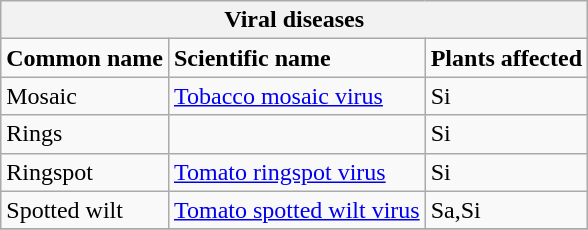<table class="wikitable" style="clear">
<tr>
<th colspan=3><strong>Viral diseases</strong><br></th>
</tr>
<tr>
<td><strong>Common name</strong></td>
<td><strong>Scientific name</strong></td>
<td><strong>Plants affected</strong></td>
</tr>
<tr>
<td>Mosaic</td>
<td><a href='#'>Tobacco mosaic virus</a></td>
<td>Si</td>
</tr>
<tr>
<td>Rings</td>
<td></td>
<td>Si</td>
</tr>
<tr>
<td>Ringspot</td>
<td><a href='#'>Tomato ringspot virus</a></td>
<td>Si</td>
</tr>
<tr>
<td>Spotted wilt</td>
<td><a href='#'>Tomato spotted wilt virus</a></td>
<td>Sa,Si</td>
</tr>
<tr>
</tr>
</table>
